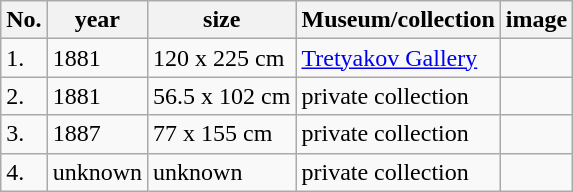<table class="wikitable sortable">
<tr>
<th>No.</th>
<th>year</th>
<th>size</th>
<th>Museum/collection</th>
<th class="unsortable">image</th>
</tr>
<tr>
<td>1.</td>
<td>1881</td>
<td>120 x 225 cm</td>
<td><a href='#'>Tretyakov Gallery</a></td>
<td></td>
</tr>
<tr>
<td>2.</td>
<td>1881</td>
<td>56.5 x 102 cm</td>
<td>private collection</td>
<td></td>
</tr>
<tr>
<td>3.</td>
<td>1887</td>
<td>77 x 155 cm</td>
<td>private collection</td>
<td></td>
</tr>
<tr>
<td>4.</td>
<td>unknown</td>
<td>unknown</td>
<td>private collection</td>
<td></td>
</tr>
</table>
